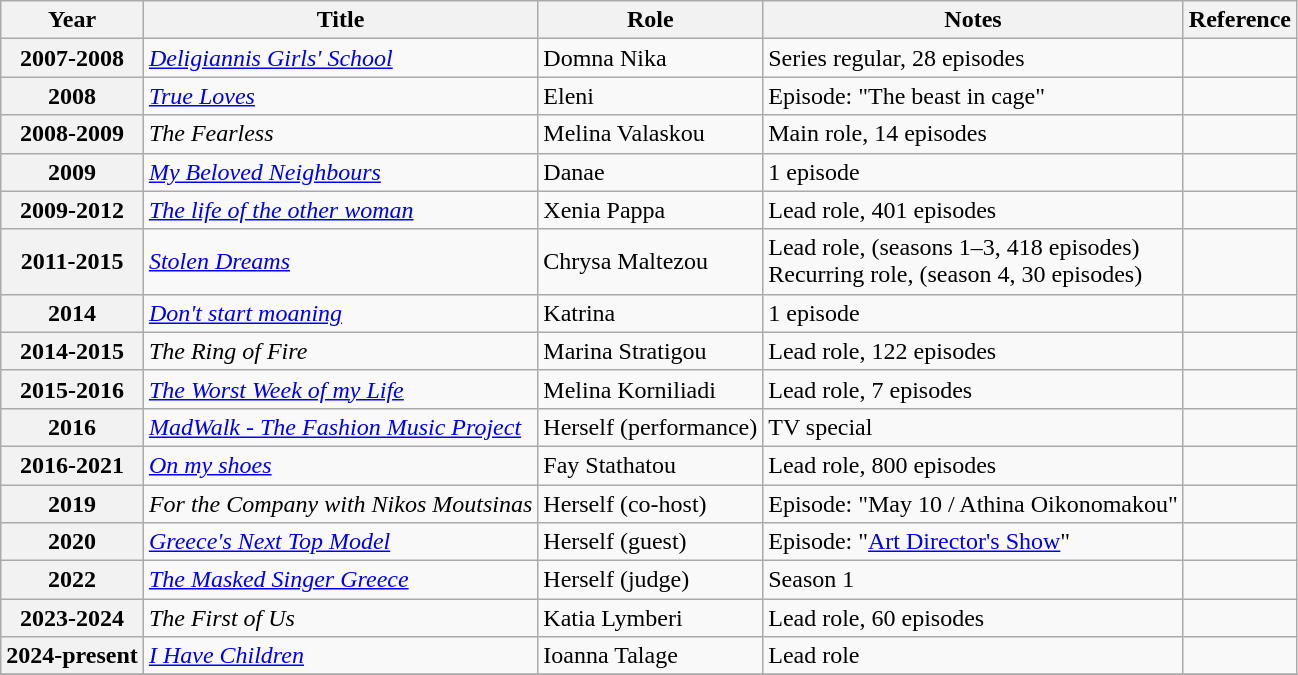<table class="wikitable plainrowheaders sortable" style="margin-right: 0;">
<tr>
<th scope="col">Year</th>
<th scope="col">Title</th>
<th scope="col">Role</th>
<th scope="col" class="unsortable">Notes</th>
<th scope="col" class="unsortable">Reference</th>
</tr>
<tr>
<th scope="row">2007-2008</th>
<td><em><a href='#'>Deligiannis Girls' School</a></em></td>
<td>Domna Nika</td>
<td>Series regular, 28 episodes</td>
<td></td>
</tr>
<tr>
<th scope="row">2008</th>
<td><em><a href='#'>True Loves</a></em></td>
<td>Eleni</td>
<td>Episode: "The beast in cage"</td>
<td></td>
</tr>
<tr>
<th scope="row">2008-2009</th>
<td><em>The Fearless</em></td>
<td>Melina Valaskou</td>
<td>Main role, 14 episodes</td>
<td></td>
</tr>
<tr>
<th scope="row">2009</th>
<td><em><a href='#'>My Beloved Neighbours</a></em></td>
<td>Danae</td>
<td>1 episode</td>
<td></td>
</tr>
<tr>
<th scope="row">2009-2012</th>
<td><em><a href='#'>The life of the other woman</a></em></td>
<td>Xenia Pappa</td>
<td>Lead role, 401 episodes</td>
<td></td>
</tr>
<tr>
<th scope="row">2011-2015</th>
<td><em><a href='#'>Stolen Dreams</a></em></td>
<td>Chrysa Maltezou</td>
<td>Lead role, (seasons 1–3, 418 episodes)<br>Recurring role, (season 4, 30 episodes)</td>
<td></td>
</tr>
<tr>
<th scope="row">2014</th>
<td><em><a href='#'>Don't start moaning</a></em></td>
<td>Katrina</td>
<td>1 episode</td>
<td></td>
</tr>
<tr>
<th scope="row">2014-2015</th>
<td><em>The Ring of Fire</em></td>
<td>Marina Stratigou</td>
<td>Lead role, 122 episodes</td>
<td></td>
</tr>
<tr>
<th scope="row">2015-2016</th>
<td><em><a href='#'>The Worst Week of my Life</a></em></td>
<td>Melina Korniliadi</td>
<td>Lead role, 7 episodes</td>
<td></td>
</tr>
<tr>
<th scope="row">2016</th>
<td><em><a href='#'>MadWalk - The Fashion Music Project</a></em></td>
<td>Herself (performance)</td>
<td>TV special</td>
<td></td>
</tr>
<tr>
<th scope="row">2016-2021</th>
<td><em><a href='#'>On my shoes</a></em></td>
<td>Fay Stathatou</td>
<td>Lead role, 800 episodes</td>
<td></td>
</tr>
<tr>
<th scope="row">2019</th>
<td><em>For the Company with Nikos Moutsinas</em></td>
<td>Herself (co-host)</td>
<td>Episode: "May 10 / Athina Oikonomakou"</td>
<td></td>
</tr>
<tr>
<th scope="row">2020</th>
<td><em><a href='#'>Greece's Next Top Model</a></em></td>
<td>Herself (guest)</td>
<td>Episode: "<a href='#'>Art Director's Show</a>"</td>
<td></td>
</tr>
<tr>
<th scope="row">2022</th>
<td><em><a href='#'>The Masked Singer Greece</a></em></td>
<td>Herself (judge)</td>
<td>Season 1</td>
<td></td>
</tr>
<tr>
<th scope="row">2023-2024</th>
<td><em>The First of Us</em></td>
<td>Katia Lymberi</td>
<td>Lead role, 60 episodes</td>
<td></td>
</tr>
<tr>
<th scope="row">2024-present</th>
<td><em><a href='#'>I Have Children</a></em></td>
<td>Ioanna Talage</td>
<td>Lead role</td>
<td></td>
</tr>
<tr>
</tr>
</table>
